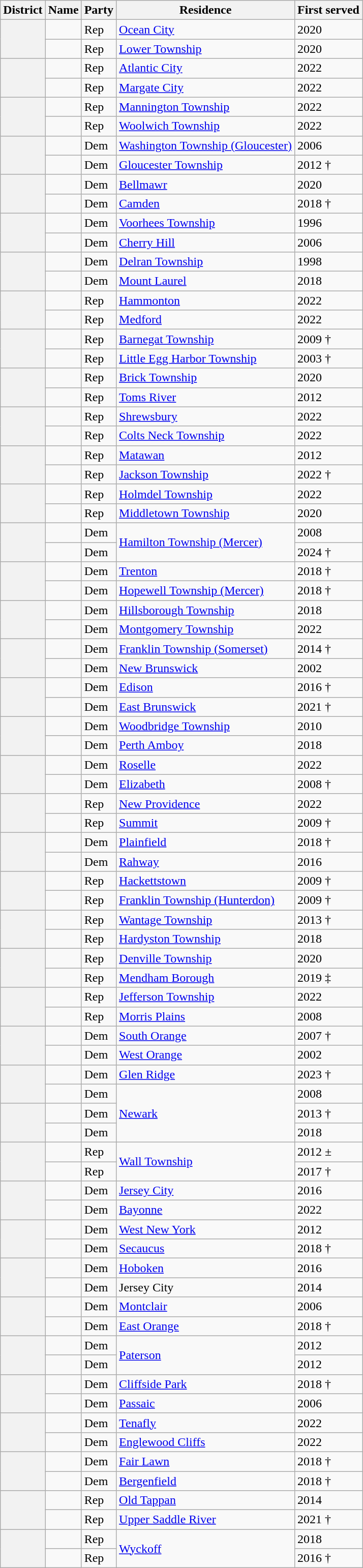<table class="wikitable sortable">
<tr>
<th>District</th>
<th>Name</th>
<th>Party</th>
<th>Residence</th>
<th>First served</th>
</tr>
<tr>
<th rowspan=2></th>
<td></td>
<td>Rep</td>
<td><a href='#'>Ocean City</a></td>
<td>2020</td>
</tr>
<tr>
<td></td>
<td>Rep</td>
<td><a href='#'>Lower Township</a></td>
<td>2020</td>
</tr>
<tr>
<th rowspan=2></th>
<td></td>
<td>Rep</td>
<td><a href='#'>Atlantic City</a></td>
<td>2022</td>
</tr>
<tr>
<td></td>
<td>Rep</td>
<td><a href='#'>Margate City</a></td>
<td>2022</td>
</tr>
<tr>
<th rowspan=2></th>
<td></td>
<td>Rep</td>
<td><a href='#'>Mannington Township</a></td>
<td>2022</td>
</tr>
<tr>
<td></td>
<td>Rep</td>
<td><a href='#'>Woolwich Township</a></td>
<td>2022</td>
</tr>
<tr>
<th rowspan=2></th>
<td></td>
<td>Dem</td>
<td><a href='#'>Washington Township (Gloucester)</a></td>
<td>2006</td>
</tr>
<tr>
<td></td>
<td>Dem</td>
<td><a href='#'>Gloucester Township</a></td>
<td>2012 †</td>
</tr>
<tr>
<th rowspan=2></th>
<td></td>
<td>Dem</td>
<td><a href='#'>Bellmawr</a></td>
<td>2020</td>
</tr>
<tr>
<td></td>
<td>Dem</td>
<td><a href='#'>Camden</a></td>
<td>2018 †</td>
</tr>
<tr>
<th rowspan=2></th>
<td></td>
<td>Dem</td>
<td><a href='#'>Voorhees Township</a></td>
<td>1996</td>
</tr>
<tr>
<td></td>
<td>Dem</td>
<td><a href='#'>Cherry Hill</a></td>
<td>2006</td>
</tr>
<tr>
<th rowspan=2></th>
<td></td>
<td>Dem</td>
<td><a href='#'>Delran Township</a></td>
<td>1998</td>
</tr>
<tr>
<td></td>
<td>Dem</td>
<td><a href='#'>Mount Laurel</a></td>
<td>2018</td>
</tr>
<tr>
<th rowspan=2></th>
<td></td>
<td>Rep</td>
<td><a href='#'>Hammonton</a></td>
<td>2022</td>
</tr>
<tr>
<td></td>
<td>Rep</td>
<td><a href='#'>Medford</a></td>
<td>2022</td>
</tr>
<tr>
<th rowspan=2></th>
<td></td>
<td>Rep</td>
<td><a href='#'>Barnegat Township</a></td>
<td>2009 †</td>
</tr>
<tr>
<td></td>
<td>Rep</td>
<td><a href='#'>Little Egg Harbor Township</a></td>
<td>2003 †</td>
</tr>
<tr>
<th rowspan=2></th>
<td></td>
<td>Rep</td>
<td><a href='#'>Brick Township</a></td>
<td>2020</td>
</tr>
<tr>
<td></td>
<td>Rep</td>
<td><a href='#'>Toms River</a></td>
<td>2012</td>
</tr>
<tr>
<th rowspan=2></th>
<td></td>
<td>Rep</td>
<td><a href='#'>Shrewsbury</a></td>
<td>2022</td>
</tr>
<tr>
<td></td>
<td>Rep</td>
<td><a href='#'>Colts Neck Township</a></td>
<td>2022</td>
</tr>
<tr>
<th rowspan=2></th>
<td></td>
<td>Rep</td>
<td><a href='#'>Matawan</a></td>
<td>2012</td>
</tr>
<tr>
<td></td>
<td>Rep</td>
<td><a href='#'>Jackson Township</a></td>
<td>2022 †</td>
</tr>
<tr>
<th rowspan=2></th>
<td></td>
<td>Rep</td>
<td><a href='#'>Holmdel Township</a></td>
<td>2022</td>
</tr>
<tr>
<td></td>
<td>Rep</td>
<td><a href='#'>Middletown Township</a></td>
<td>2020</td>
</tr>
<tr>
<th rowspan=2></th>
<td></td>
<td>Dem</td>
<td rowspan=2><a href='#'>Hamilton Township (Mercer)</a></td>
<td>2008</td>
</tr>
<tr>
<td></td>
<td>Dem</td>
<td>2024 †</td>
</tr>
<tr>
<th rowspan=2></th>
<td></td>
<td>Dem</td>
<td><a href='#'>Trenton</a></td>
<td>2018 †</td>
</tr>
<tr>
<td></td>
<td>Dem</td>
<td><a href='#'>Hopewell Township (Mercer)</a></td>
<td>2018 †</td>
</tr>
<tr>
<th rowspan=2></th>
<td></td>
<td>Dem</td>
<td><a href='#'>Hillsborough Township</a></td>
<td>2018</td>
</tr>
<tr>
<td></td>
<td>Dem</td>
<td><a href='#'>Montgomery Township</a></td>
<td>2022</td>
</tr>
<tr>
<th rowspan=2></th>
<td></td>
<td>Dem</td>
<td><a href='#'>Franklin Township (Somerset)</a></td>
<td>2014 †</td>
</tr>
<tr>
<td></td>
<td>Dem</td>
<td><a href='#'>New Brunswick</a></td>
<td>2002</td>
</tr>
<tr>
<th rowspan=2></th>
<td></td>
<td>Dem</td>
<td><a href='#'>Edison</a></td>
<td>2016 †</td>
</tr>
<tr>
<td></td>
<td>Dem</td>
<td><a href='#'>East Brunswick</a></td>
<td>2021 †</td>
</tr>
<tr>
<th rowspan=2></th>
<td></td>
<td>Dem</td>
<td><a href='#'>Woodbridge Township</a></td>
<td>2010</td>
</tr>
<tr>
<td></td>
<td>Dem</td>
<td><a href='#'>Perth Amboy</a></td>
<td>2018</td>
</tr>
<tr>
<th rowspan=2></th>
<td></td>
<td>Dem</td>
<td><a href='#'>Roselle</a></td>
<td>2022</td>
</tr>
<tr>
<td></td>
<td>Dem</td>
<td><a href='#'>Elizabeth</a></td>
<td>2008 †</td>
</tr>
<tr>
<th rowspan=2></th>
<td></td>
<td>Rep</td>
<td><a href='#'>New Providence</a></td>
<td>2022</td>
</tr>
<tr>
<td></td>
<td>Rep</td>
<td><a href='#'>Summit</a></td>
<td>2009 †</td>
</tr>
<tr>
<th rowspan=2></th>
<td></td>
<td>Dem</td>
<td><a href='#'>Plainfield</a></td>
<td>2018 †</td>
</tr>
<tr>
<td></td>
<td>Dem</td>
<td><a href='#'>Rahway</a></td>
<td>2016</td>
</tr>
<tr>
<th rowspan=2></th>
<td></td>
<td>Rep</td>
<td><a href='#'>Hackettstown</a></td>
<td>2009 †</td>
</tr>
<tr>
<td></td>
<td>Rep</td>
<td><a href='#'>Franklin Township (Hunterdon)</a></td>
<td>2009 †</td>
</tr>
<tr>
<th rowspan=2></th>
<td></td>
<td>Rep</td>
<td><a href='#'>Wantage Township</a></td>
<td>2013 †</td>
</tr>
<tr>
<td></td>
<td>Rep</td>
<td><a href='#'>Hardyston Township</a></td>
<td>2018</td>
</tr>
<tr>
<th rowspan=2></th>
<td></td>
<td>Rep</td>
<td><a href='#'>Denville Township</a></td>
<td>2020</td>
</tr>
<tr>
<td></td>
<td>Rep</td>
<td><a href='#'>Mendham Borough</a></td>
<td>2019 ‡</td>
</tr>
<tr>
<th rowspan=2></th>
<td></td>
<td>Rep</td>
<td><a href='#'>Jefferson Township</a></td>
<td>2022</td>
</tr>
<tr>
<td></td>
<td>Rep</td>
<td><a href='#'>Morris Plains</a></td>
<td>2008</td>
</tr>
<tr>
<th rowspan=2></th>
<td></td>
<td>Dem</td>
<td><a href='#'>South Orange</a></td>
<td>2007 †</td>
</tr>
<tr>
<td></td>
<td>Dem</td>
<td><a href='#'>West Orange</a></td>
<td>2002</td>
</tr>
<tr>
<th rowspan=2></th>
<td></td>
<td>Dem</td>
<td><a href='#'>Glen Ridge</a></td>
<td>2023 †</td>
</tr>
<tr>
<td></td>
<td>Dem</td>
<td rowspan=3><a href='#'>Newark</a></td>
<td>2008</td>
</tr>
<tr>
<th rowspan=2></th>
<td></td>
<td>Dem</td>
<td>2013 †</td>
</tr>
<tr>
<td></td>
<td>Dem</td>
<td>2018</td>
</tr>
<tr>
<th rowspan=2></th>
<td></td>
<td>Rep</td>
<td rowspan=2><a href='#'>Wall Township</a></td>
<td>2012 ±</td>
</tr>
<tr>
<td></td>
<td>Rep</td>
<td>2017 †</td>
</tr>
<tr>
<th rowspan=2></th>
<td></td>
<td>Dem</td>
<td><a href='#'>Jersey City</a></td>
<td>2016</td>
</tr>
<tr>
<td></td>
<td>Dem</td>
<td><a href='#'>Bayonne</a></td>
<td>2022</td>
</tr>
<tr>
<th rowspan=2></th>
<td></td>
<td>Dem</td>
<td><a href='#'>West New York</a></td>
<td>2012</td>
</tr>
<tr>
<td></td>
<td>Dem</td>
<td><a href='#'>Secaucus</a></td>
<td>2018 †</td>
</tr>
<tr>
<th rowspan=2></th>
<td></td>
<td>Dem</td>
<td><a href='#'>Hoboken</a></td>
<td>2016</td>
</tr>
<tr>
<td></td>
<td>Dem</td>
<td>Jersey City</td>
<td>2014</td>
</tr>
<tr>
<th rowspan=2></th>
<td></td>
<td>Dem</td>
<td><a href='#'>Montclair</a></td>
<td>2006</td>
</tr>
<tr>
<td></td>
<td>Dem</td>
<td><a href='#'>East Orange</a></td>
<td>2018 †</td>
</tr>
<tr>
<th rowspan=2></th>
<td></td>
<td>Dem</td>
<td rowspan=2><a href='#'>Paterson</a></td>
<td>2012</td>
</tr>
<tr>
<td></td>
<td>Dem</td>
<td>2012</td>
</tr>
<tr>
<th rowspan=2></th>
<td></td>
<td>Dem</td>
<td><a href='#'>Cliffside Park</a></td>
<td>2018 †</td>
</tr>
<tr>
<td></td>
<td>Dem</td>
<td><a href='#'>Passaic</a></td>
<td>2006</td>
</tr>
<tr>
<th rowspan=2></th>
<td></td>
<td>Dem</td>
<td><a href='#'>Tenafly</a></td>
<td>2022</td>
</tr>
<tr>
<td></td>
<td>Dem</td>
<td><a href='#'>Englewood Cliffs</a></td>
<td>2022</td>
</tr>
<tr>
<th rowspan=2></th>
<td></td>
<td>Dem</td>
<td><a href='#'>Fair Lawn</a></td>
<td>2018 †</td>
</tr>
<tr>
<td></td>
<td>Dem</td>
<td><a href='#'>Bergenfield</a></td>
<td>2018 †</td>
</tr>
<tr>
<th rowspan=2></th>
<td></td>
<td>Rep</td>
<td><a href='#'>Old Tappan</a></td>
<td>2014</td>
</tr>
<tr>
<td></td>
<td>Rep</td>
<td><a href='#'>Upper Saddle River</a></td>
<td>2021 †</td>
</tr>
<tr>
<th rowspan=2></th>
<td></td>
<td>Rep</td>
<td rowspan=2><a href='#'>Wyckoff</a></td>
<td>2018</td>
</tr>
<tr>
<td></td>
<td>Rep</td>
<td>2016 †</td>
</tr>
</table>
